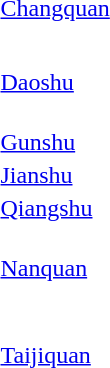<table>
<tr>
<td><a href='#'>Changquan</a></td>
<td></td>
<td></td>
<td><br><br></td>
</tr>
<tr>
<td><a href='#'>Daoshu</a></td>
<td><br><br><br></td>
<td></td>
<td><br></td>
</tr>
<tr>
<td><a href='#'>Gunshu</a></td>
<td></td>
<td><br></td>
<td></td>
</tr>
<tr>
<td><a href='#'>Jianshu</a></td>
<td></td>
<td></td>
<td></td>
</tr>
<tr>
<td><a href='#'>Qiangshu</a></td>
<td><br></td>
<td></td>
<td></td>
</tr>
<tr>
<td><a href='#'>Nanquan</a></td>
<td></td>
<td><br><br><br></td>
<td><br><br></td>
</tr>
<tr>
<td><a href='#'>Taijiquan</a></td>
<td></td>
<td><br><br><br></td>
<td><br><br></td>
</tr>
</table>
